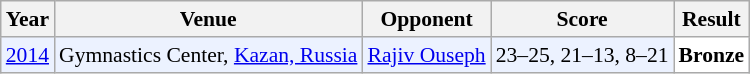<table class="sortable wikitable" style="font-size: 90%;">
<tr>
<th>Year</th>
<th>Venue</th>
<th>Opponent</th>
<th>Score</th>
<th>Result</th>
</tr>
<tr style="background:#ECF2FF">
<td align="center"><a href='#'>2014</a></td>
<td align="left">Gymnastics Center, <a href='#'>Kazan, Russia</a></td>
<td align="left"> <a href='#'>Rajiv Ouseph</a></td>
<td align="left">23–25, 21–13, 8–21</td>
<td style="text-align:left; background:white"> <strong>Bronze</strong></td>
</tr>
</table>
